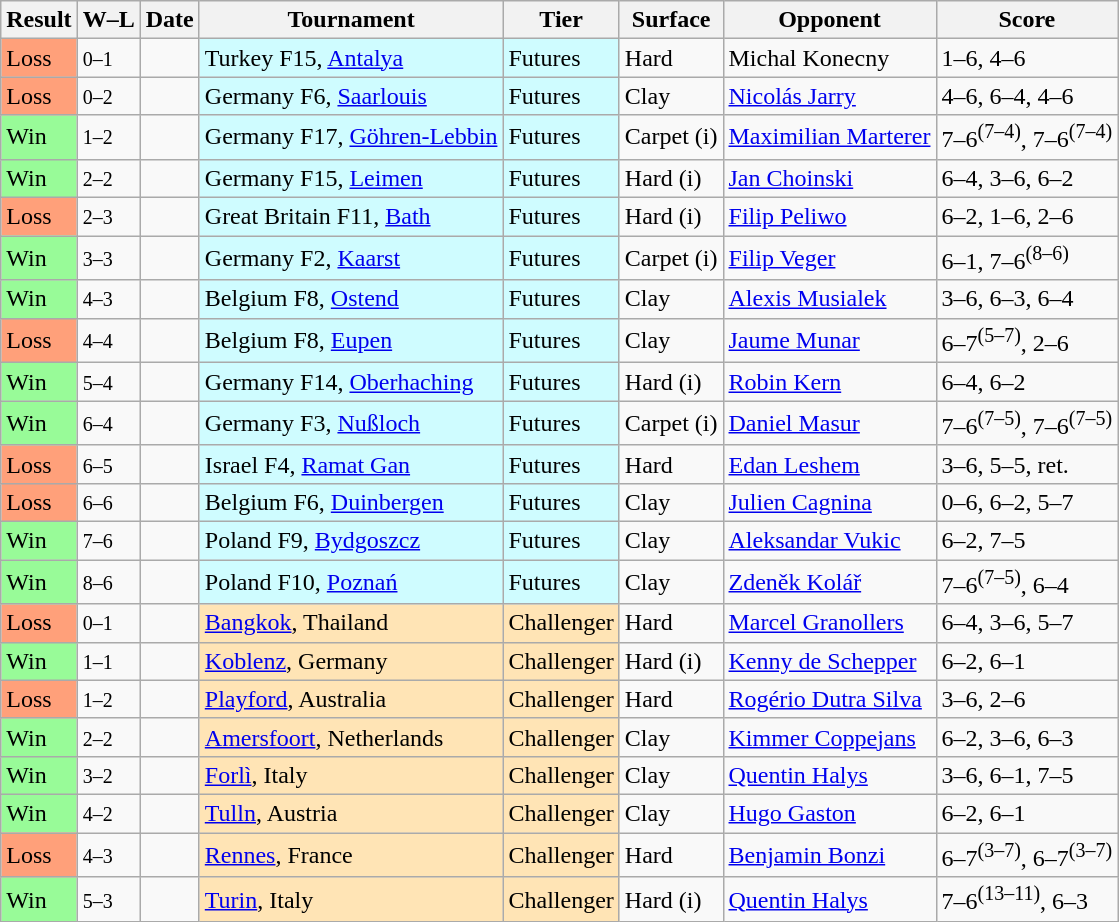<table class="sortable wikitable">
<tr>
<th>Result</th>
<th class="unsortable">W–L</th>
<th>Date</th>
<th>Tournament</th>
<th>Tier</th>
<th>Surface</th>
<th>Opponent</th>
<th class="unsortable">Score</th>
</tr>
<tr>
<td bgcolor=ffa07a>Loss</td>
<td><small>0–1</small></td>
<td></td>
<td bgcolor=cffcff>Turkey F15, <a href='#'>Antalya</a></td>
<td bgcolor=cffcff>Futures</td>
<td>Hard</td>
<td> Michal Konecny</td>
<td>1–6, 4–6</td>
</tr>
<tr>
<td bgcolor=ffa07a>Loss</td>
<td><small>0–2</small></td>
<td></td>
<td bgcolor=cffcff>Germany F6, <a href='#'>Saarlouis</a></td>
<td bgcolor=cffcff>Futures</td>
<td>Clay</td>
<td> <a href='#'>Nicolás Jarry</a></td>
<td>4–6, 6–4, 4–6</td>
</tr>
<tr>
<td bgcolor=98fb98>Win</td>
<td><small>1–2</small></td>
<td></td>
<td nowrap bgcolor=cffcff>Germany F17, <a href='#'>Göhren-Lebbin</a></td>
<td bgcolor=cffcff>Futures</td>
<td>Carpet (i)</td>
<td> <a href='#'>Maximilian Marterer</a></td>
<td>7–6<sup>(7–4)</sup>, 7–6<sup>(7–4)</sup></td>
</tr>
<tr>
<td bgcolor=98fb98>Win</td>
<td><small>2–2</small></td>
<td></td>
<td bgcolor=cffcff>Germany F15, <a href='#'>Leimen</a></td>
<td bgcolor=cffcff>Futures</td>
<td>Hard (i)</td>
<td> <a href='#'>Jan Choinski</a></td>
<td>6–4, 3–6, 6–2</td>
</tr>
<tr>
<td bgcolor=ffa07a>Loss</td>
<td><small>2–3</small></td>
<td></td>
<td bgcolor=cffcff>Great Britain F11, <a href='#'>Bath</a></td>
<td bgcolor=cffcff>Futures</td>
<td>Hard (i)</td>
<td> <a href='#'>Filip Peliwo</a></td>
<td>6–2, 1–6, 2–6</td>
</tr>
<tr>
<td bgcolor=98fb98>Win</td>
<td><small>3–3</small></td>
<td></td>
<td bgcolor=cffcff>Germany F2, <a href='#'>Kaarst</a></td>
<td bgcolor=cffcff>Futures</td>
<td>Carpet (i)</td>
<td> <a href='#'>Filip Veger</a></td>
<td>6–1, 7–6<sup>(8–6)</sup></td>
</tr>
<tr>
<td bgcolor=98fb98>Win</td>
<td><small>4–3</small></td>
<td></td>
<td bgcolor=cffcff>Belgium F8, <a href='#'>Ostend</a></td>
<td bgcolor=cffcff>Futures</td>
<td>Clay</td>
<td> <a href='#'>Alexis Musialek</a></td>
<td>3–6, 6–3, 6–4</td>
</tr>
<tr>
<td bgcolor=ffa07a>Loss</td>
<td><small>4–4</small></td>
<td></td>
<td bgcolor=cffcff>Belgium F8, <a href='#'>Eupen</a></td>
<td bgcolor=cffcff>Futures</td>
<td>Clay</td>
<td> <a href='#'>Jaume Munar</a></td>
<td>6–7<sup>(5–7)</sup>, 2–6</td>
</tr>
<tr>
<td bgcolor=98fb98>Win</td>
<td><small>5–4</small></td>
<td></td>
<td bgcolor=cffcff>Germany F14, <a href='#'>Oberhaching</a></td>
<td bgcolor=cffcff>Futures</td>
<td>Hard (i)</td>
<td> <a href='#'>Robin Kern</a></td>
<td>6–4, 6–2</td>
</tr>
<tr>
<td bgcolor=98fb98>Win</td>
<td><small>6–4</small></td>
<td></td>
<td bgcolor=cffcff>Germany F3, <a href='#'>Nußloch</a></td>
<td bgcolor=cffcff>Futures</td>
<td>Carpet (i)</td>
<td> <a href='#'>Daniel Masur</a></td>
<td nowrap>7–6<sup>(7–5)</sup>, 7–6<sup>(7–5)</sup></td>
</tr>
<tr>
<td bgcolor=ffa07a>Loss</td>
<td><small>6–5</small></td>
<td></td>
<td bgcolor=cffcff>Israel F4, <a href='#'>Ramat Gan</a></td>
<td bgcolor=cffcff>Futures</td>
<td>Hard</td>
<td> <a href='#'>Edan Leshem</a></td>
<td>3–6, 5–5, ret.</td>
</tr>
<tr>
<td bgcolor=ffa07a>Loss</td>
<td><small>6–6</small></td>
<td></td>
<td bgcolor=cffcff>Belgium F6, <a href='#'>Duinbergen</a></td>
<td bgcolor=cffcff>Futures</td>
<td>Clay</td>
<td> <a href='#'>Julien Cagnina</a></td>
<td>0–6, 6–2, 5–7</td>
</tr>
<tr>
<td bgcolor=98fb98>Win</td>
<td><small>7–6</small></td>
<td></td>
<td bgcolor=cffcff>Poland F9, <a href='#'>Bydgoszcz</a></td>
<td bgcolor=cffcff>Futures</td>
<td>Clay</td>
<td> <a href='#'>Aleksandar Vukic</a></td>
<td>6–2, 7–5</td>
</tr>
<tr>
<td bgcolor=98fb98>Win</td>
<td><small>8–6</small></td>
<td></td>
<td bgcolor=cffcff>Poland F10, <a href='#'>Poznań</a></td>
<td bgcolor=cffcff>Futures</td>
<td>Clay</td>
<td> <a href='#'>Zdeněk Kolář</a></td>
<td>7–6<sup>(7–5)</sup>, 6–4</td>
</tr>
<tr>
<td bgcolor=ffa07a>Loss</td>
<td><small>0–1</small></td>
<td><a href='#'></a></td>
<td bgcolor=moccasin><a href='#'>Bangkok</a>, Thailand</td>
<td bgcolor=moccasin>Challenger</td>
<td>Hard</td>
<td> <a href='#'>Marcel Granollers</a></td>
<td>6–4, 3–6, 5–7</td>
</tr>
<tr>
<td bgcolor=98fb98>Win</td>
<td><small>1–1</small></td>
<td><a href='#'></a></td>
<td bgcolor=moccasin><a href='#'>Koblenz</a>, Germany</td>
<td bgcolor=moccasin>Challenger</td>
<td>Hard (i)</td>
<td nowrap> <a href='#'>Kenny de Schepper</a></td>
<td>6–2, 6–1</td>
</tr>
<tr>
<td bgcolor=ffa07a>Loss</td>
<td><small>1–2</small></td>
<td><a href='#'></a></td>
<td bgcolor=moccasin><a href='#'>Playford</a>, Australia</td>
<td bgcolor=moccasin>Challenger</td>
<td>Hard</td>
<td> <a href='#'>Rogério Dutra Silva</a></td>
<td>3–6, 2–6</td>
</tr>
<tr>
<td bgcolor=98fb98>Win</td>
<td><small>2–2</small></td>
<td><a href='#'></a></td>
<td bgcolor=moccasin><a href='#'>Amersfoort</a>, Netherlands</td>
<td bgcolor=moccasin>Challenger</td>
<td>Clay</td>
<td> <a href='#'>Kimmer Coppejans</a></td>
<td>6–2, 3–6, 6–3</td>
</tr>
<tr>
<td bgcolor=98fb98>Win</td>
<td><small>3–2</small></td>
<td><a href='#'></a></td>
<td bgcolor=moccasin><a href='#'>Forlì</a>, Italy</td>
<td bgcolor=moccasin>Challenger</td>
<td>Clay</td>
<td> <a href='#'>Quentin Halys</a></td>
<td>3–6, 6–1, 7–5</td>
</tr>
<tr>
<td bgcolor=98fb98>Win</td>
<td><small>4–2</small></td>
<td><a href='#'></a></td>
<td bgcolor=FFE4B5><a href='#'>Tulln</a>, Austria</td>
<td bgcolor=moccasin>Challenger</td>
<td>Clay</td>
<td> <a href='#'>Hugo Gaston</a></td>
<td>6–2, 6–1</td>
</tr>
<tr>
<td bgcolor=ffa07a>Loss</td>
<td><small>4–3</small></td>
<td><a href='#'></a></td>
<td bgcolor=FFE4B5><a href='#'>Rennes</a>, France</td>
<td bgcolor=moccasin>Challenger</td>
<td>Hard</td>
<td> <a href='#'>Benjamin Bonzi</a></td>
<td>6–7<sup>(3–7)</sup>, 6–7<sup>(3–7)</sup></td>
</tr>
<tr>
<td bgcolor=98fb98>Win</td>
<td><small>5–3</small></td>
<td><a href='#'></a></td>
<td bgcolor=FFE4B5><a href='#'>Turin</a>, Italy</td>
<td bgcolor=moccasin>Challenger</td>
<td>Hard (i)</td>
<td> <a href='#'>Quentin Halys</a></td>
<td>7–6<sup>(13–11)</sup>, 6–3</td>
</tr>
</table>
